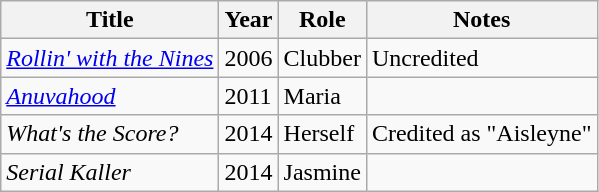<table class = "wikitable sortable">
<tr>
<th>Title</th>
<th>Year</th>
<th>Role</th>
<th>Notes</th>
</tr>
<tr>
<td scope="row"><em><a href='#'>Rollin' with the Nines</a></em></td>
<td>2006</td>
<td>Clubber</td>
<td>Uncredited</td>
</tr>
<tr>
<td><em><a href='#'>Anuvahood</a></em></td>
<td>2011</td>
<td>Maria</td>
<td></td>
</tr>
<tr>
<td><em>What's the Score?</em></td>
<td>2014</td>
<td>Herself</td>
<td>Credited as "Aisleyne"</td>
</tr>
<tr>
<td><em>Serial Kaller</em></td>
<td>2014</td>
<td>Jasmine</td>
<td></td>
</tr>
</table>
